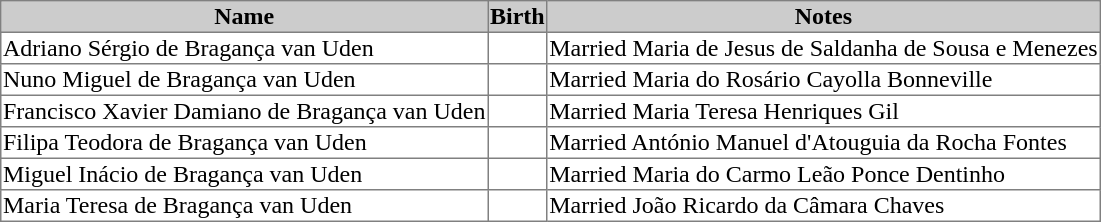<table border=1 style="border-collapse: collapse;">
<tr bgcolor=cccccc>
<th>Name</th>
<th>Birth</th>
<th>Notes</th>
</tr>
<tr>
<td>Adriano Sérgio de Bragança van Uden</td>
<td></td>
<td>Married Maria de Jesus de Saldanha de Sousa e Menezes</td>
</tr>
<tr>
<td>Nuno Miguel de Bragança van Uden</td>
<td></td>
<td>Married Maria do Rosário Cayolla Bonneville</td>
</tr>
<tr>
<td>Francisco Xavier Damiano de Bragança van Uden</td>
<td></td>
<td>Married Maria Teresa Henriques Gil</td>
</tr>
<tr>
<td>Filipa Teodora de Bragança van Uden</td>
<td></td>
<td>Married António Manuel d'Atouguia da Rocha Fontes</td>
</tr>
<tr>
<td>Miguel Inácio de Bragança van Uden</td>
<td></td>
<td>Married Maria do Carmo Leão Ponce Dentinho</td>
</tr>
<tr>
<td>Maria Teresa de Bragança van Uden</td>
<td></td>
<td>Married João Ricardo da Câmara Chaves</td>
</tr>
</table>
